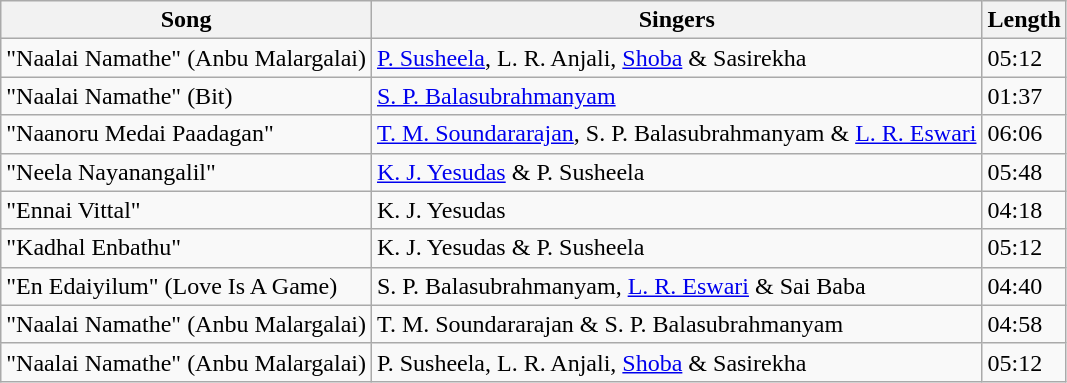<table class="wikitable">
<tr>
<th>Song</th>
<th>Singers</th>
<th>Length</th>
</tr>
<tr>
<td>"Naalai Namathe" (Anbu Malargalai)</td>
<td><a href='#'>P. Susheela</a>, L. R. Anjali, <a href='#'>Shoba</a> & Sasirekha</td>
<td>05:12</td>
</tr>
<tr>
<td>"Naalai Namathe" (Bit)</td>
<td><a href='#'>S. P. Balasubrahmanyam</a></td>
<td>01:37</td>
</tr>
<tr>
<td>"Naanoru Medai Paadagan"</td>
<td><a href='#'>T. M. Soundararajan</a>, S. P. Balasubrahmanyam & <a href='#'>L. R. Eswari</a></td>
<td>06:06</td>
</tr>
<tr>
<td>"Neela Nayanangalil"</td>
<td><a href='#'>K. J. Yesudas</a> & P. Susheela</td>
<td>05:48</td>
</tr>
<tr>
<td>"Ennai Vittal"</td>
<td>K. J. Yesudas</td>
<td>04:18</td>
</tr>
<tr>
<td>"Kadhal Enbathu"</td>
<td>K. J. Yesudas & P. Susheela</td>
<td>05:12</td>
</tr>
<tr>
<td>"En Edaiyilum" (Love Is A Game)</td>
<td>S. P. Balasubrahmanyam, <a href='#'>L. R. Eswari</a> & Sai Baba</td>
<td>04:40</td>
</tr>
<tr>
<td>"Naalai Namathe" (Anbu Malargalai)</td>
<td>T. M. Soundararajan & S. P. Balasubrahmanyam</td>
<td>04:58</td>
</tr>
<tr>
<td>"Naalai Namathe" (Anbu Malargalai)</td>
<td>P. Susheela, L. R. Anjali, <a href='#'>Shoba</a> & Sasirekha</td>
<td>05:12</td>
</tr>
</table>
